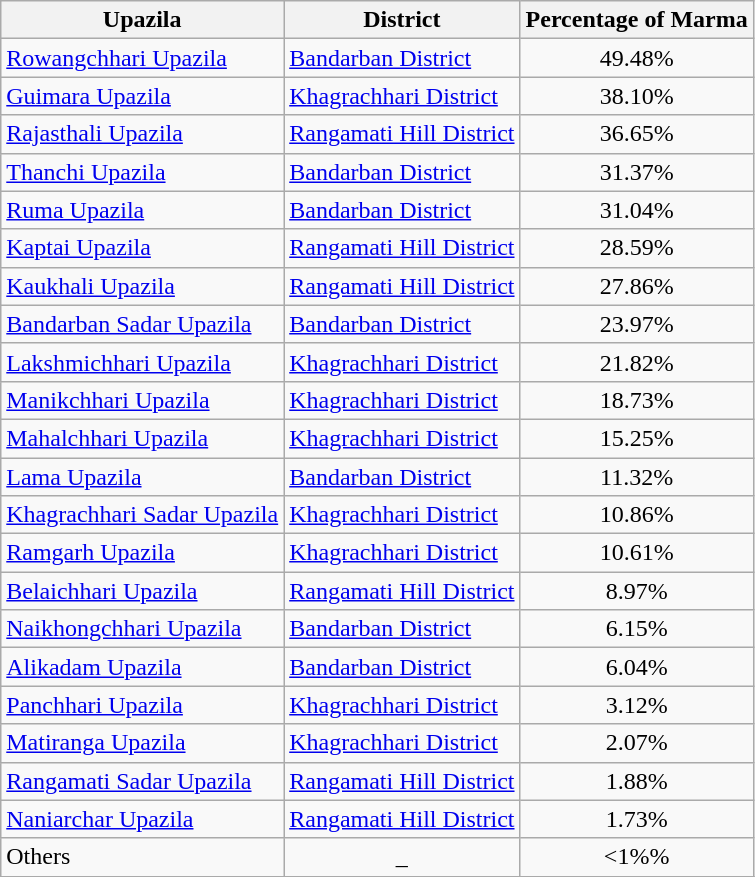<table class="wikitable sortable static-row-numbers static-row-header-text defaultleft col2right hover-highlight">
<tr>
<th>Upazila</th>
<th>District</th>
<th>Percentage of Marma</th>
</tr>
<tr>
<td><a href='#'>Rowangchhari Upazila</a></td>
<td><a href='#'>Bandarban District</a></td>
<td align=center>49.48%</td>
</tr>
<tr>
<td><a href='#'>Guimara Upazila</a></td>
<td><a href='#'>Khagrachhari District</a></td>
<td align=center>38.10%</td>
</tr>
<tr>
<td><a href='#'>Rajasthali Upazila</a></td>
<td><a href='#'>Rangamati Hill District</a></td>
<td align=center>36.65%</td>
</tr>
<tr>
<td><a href='#'>Thanchi Upazila</a></td>
<td><a href='#'>Bandarban District</a></td>
<td align=center>31.37%</td>
</tr>
<tr>
<td><a href='#'>Ruma Upazila</a></td>
<td><a href='#'>Bandarban District</a></td>
<td align=center>31.04%</td>
</tr>
<tr>
<td><a href='#'>Kaptai Upazila</a></td>
<td><a href='#'>Rangamati Hill District</a></td>
<td align=center>28.59%</td>
</tr>
<tr>
<td><a href='#'>Kaukhali Upazila</a></td>
<td><a href='#'>Rangamati Hill District</a></td>
<td align=center>27.86%</td>
</tr>
<tr>
<td><a href='#'>Bandarban Sadar Upazila</a></td>
<td><a href='#'>Bandarban District</a></td>
<td align=center>23.97%</td>
</tr>
<tr>
<td><a href='#'>Lakshmichhari Upazila</a></td>
<td><a href='#'>Khagrachhari District</a></td>
<td align=center>21.82%</td>
</tr>
<tr>
<td><a href='#'>Manikchhari Upazila</a></td>
<td><a href='#'>Khagrachhari District</a></td>
<td align=center>18.73%</td>
</tr>
<tr>
<td><a href='#'>Mahalchhari Upazila</a></td>
<td><a href='#'>Khagrachhari District</a></td>
<td align=center>15.25%</td>
</tr>
<tr>
<td><a href='#'>Lama Upazila</a></td>
<td><a href='#'>Bandarban District</a></td>
<td align=center>11.32%</td>
</tr>
<tr>
<td><a href='#'>Khagrachhari Sadar Upazila</a></td>
<td><a href='#'>Khagrachhari District</a></td>
<td align=center>10.86%</td>
</tr>
<tr>
<td><a href='#'>Ramgarh Upazila</a></td>
<td><a href='#'>Khagrachhari District</a></td>
<td align=center>10.61%</td>
</tr>
<tr>
<td><a href='#'>Belaichhari Upazila</a></td>
<td><a href='#'>Rangamati Hill District</a></td>
<td align=center>8.97%</td>
</tr>
<tr>
<td><a href='#'>Naikhongchhari Upazila</a></td>
<td><a href='#'>Bandarban District</a></td>
<td align=center>6.15%</td>
</tr>
<tr>
<td><a href='#'>Alikadam Upazila</a></td>
<td><a href='#'>Bandarban District</a></td>
<td align=center>6.04%</td>
</tr>
<tr>
<td><a href='#'>Panchhari Upazila</a></td>
<td><a href='#'>Khagrachhari District</a></td>
<td align=center>3.12%</td>
</tr>
<tr>
<td><a href='#'>Matiranga Upazila</a></td>
<td><a href='#'>Khagrachhari District</a></td>
<td align='center'>2.07%</td>
</tr>
<tr>
<td><a href='#'>Rangamati Sadar Upazila</a></td>
<td><a href='#'>Rangamati Hill District</a></td>
<td align=center>1.88%</td>
</tr>
<tr>
<td><a href='#'>Naniarchar Upazila</a></td>
<td><a href='#'>Rangamati Hill District</a></td>
<td align=center>1.73%</td>
</tr>
<tr>
<td>Others</td>
<td align='center'>_</td>
<td align='center'><1%%</td>
</tr>
<tr>
</tr>
</table>
